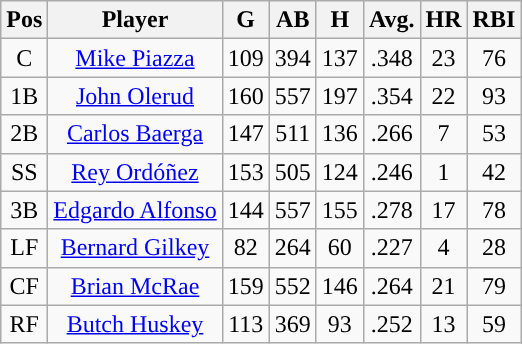<table class="wikitable sortable">
<tr>
<th>Pos</th>
<th>Player</th>
<th>G</th>
<th>AB</th>
<th>H</th>
<th>Avg.</th>
<th>HR</th>
<th>RBI</th>
</tr>
<tr align="center">
<td>C</td>
<td><a href='#'>Mike Piazza</a></td>
<td>109</td>
<td>394</td>
<td>137</td>
<td>.348</td>
<td>23</td>
<td>76</td>
</tr>
<tr align=center>
<td>1B</td>
<td><a href='#'>John Olerud</a></td>
<td>160</td>
<td>557</td>
<td>197</td>
<td>.354</td>
<td>22</td>
<td>93</td>
</tr>
<tr align=center>
<td>2B</td>
<td><a href='#'>Carlos Baerga</a></td>
<td>147</td>
<td>511</td>
<td>136</td>
<td>.266</td>
<td>7</td>
<td>53</td>
</tr>
<tr align=center>
<td>SS</td>
<td><a href='#'>Rey Ordóñez</a></td>
<td>153</td>
<td>505</td>
<td>124</td>
<td>.246</td>
<td>1</td>
<td>42</td>
</tr>
<tr align=center>
<td>3B</td>
<td><a href='#'>Edgardo Alfonso</a></td>
<td>144</td>
<td>557</td>
<td>155</td>
<td>.278</td>
<td>17</td>
<td>78</td>
</tr>
<tr align=center>
<td>LF</td>
<td><a href='#'>Bernard Gilkey</a></td>
<td>82</td>
<td>264</td>
<td>60</td>
<td>.227</td>
<td>4</td>
<td>28</td>
</tr>
<tr align=center>
<td>CF</td>
<td><a href='#'>Brian McRae</a></td>
<td>159</td>
<td>552</td>
<td>146</td>
<td>.264</td>
<td>21</td>
<td>79</td>
</tr>
<tr align=center>
<td>RF</td>
<td><a href='#'>Butch Huskey</a></td>
<td>113</td>
<td>369</td>
<td>93</td>
<td>.252</td>
<td>13</td>
<td>59</td>
</tr>
</table>
